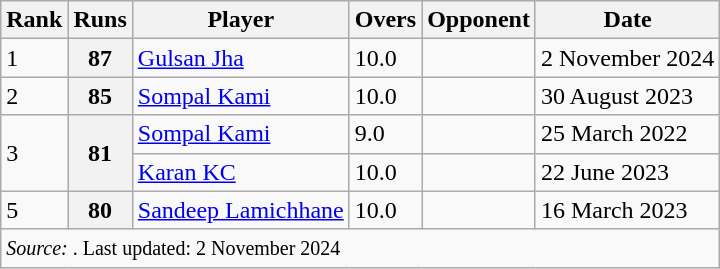<table class="wikitable">
<tr>
<th>Rank</th>
<th>Runs</th>
<th>Player</th>
<th>Overs</th>
<th>Opponent</th>
<th>Date</th>
</tr>
<tr>
<td>1</td>
<th>87</th>
<td><a href='#'>Gulsan Jha</a></td>
<td>10.0</td>
<td></td>
<td>2 November 2024</td>
</tr>
<tr>
<td>2</td>
<th>85</th>
<td><a href='#'>Sompal Kami</a></td>
<td>10.0</td>
<td></td>
<td>30 August 2023</td>
</tr>
<tr>
<td rowspan="2">3</td>
<th rowspan="2">81</th>
<td><a href='#'>Sompal Kami</a></td>
<td>9.0</td>
<td></td>
<td>25 March 2022</td>
</tr>
<tr>
<td><a href='#'>Karan KC</a></td>
<td>10.0</td>
<td></td>
<td>22 June 2023</td>
</tr>
<tr>
<td>5</td>
<th>80</th>
<td><a href='#'>Sandeep Lamichhane</a></td>
<td>10.0</td>
<td></td>
<td>16 March 2023</td>
</tr>
<tr>
<td colspan="6"><small><em>Source: </em>. Last updated: 2 November 2024</small></td>
</tr>
</table>
